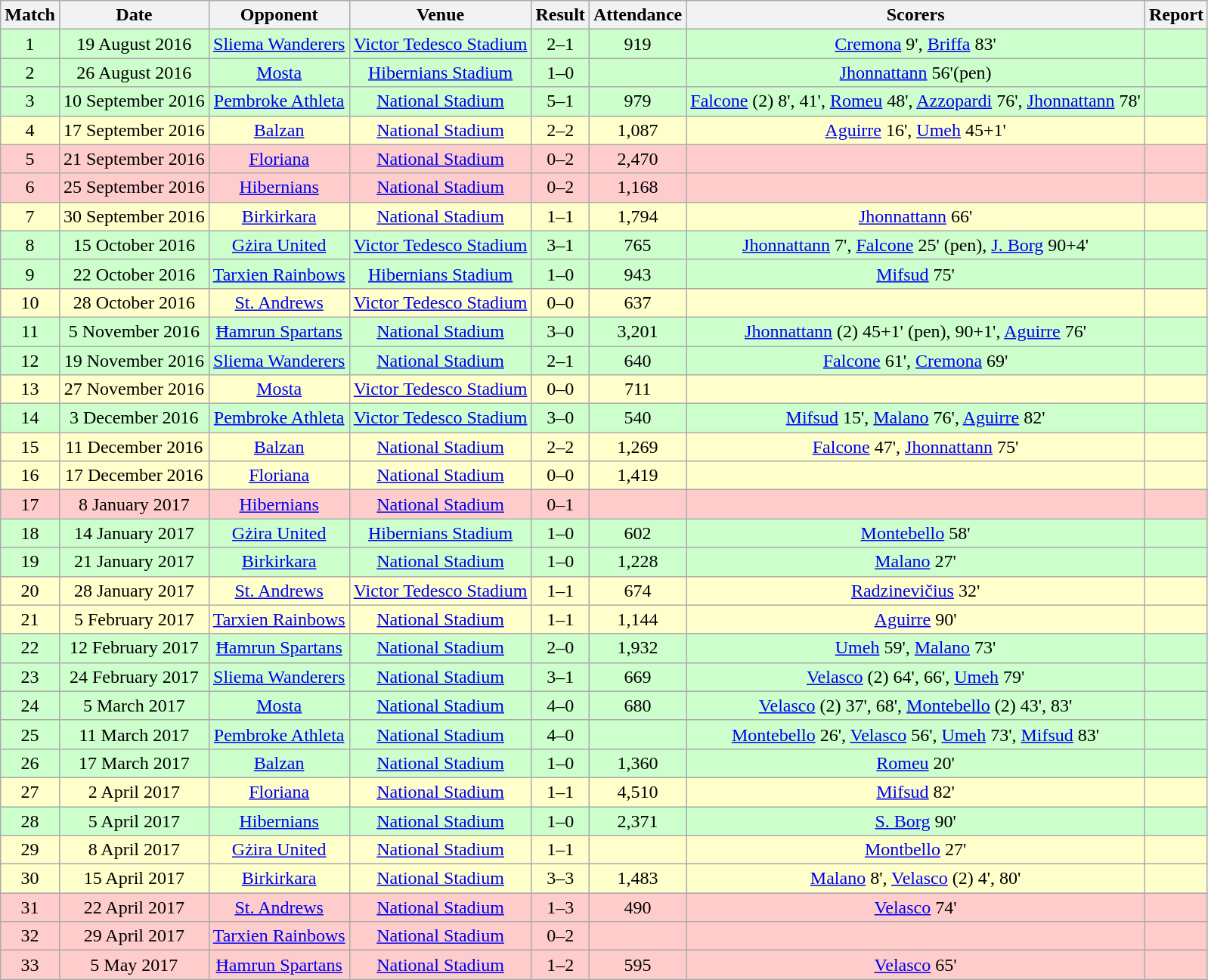<table class="wikitable"|ordenable=si style="font-size:100%; text-align:center">
<tr>
<th>Match</th>
<th>Date</th>
<th>Opponent</th>
<th>Venue</th>
<th>Result</th>
<th>Attendance</th>
<th>Scorers</th>
<th>Report</th>
</tr>
<tr style="background: #CCFFCC;">
<td>1</td>
<td>19 August 2016</td>
<td><a href='#'>Sliema Wanderers</a></td>
<td><a href='#'>Victor Tedesco Stadium</a></td>
<td>2–1</td>
<td>919</td>
<td><a href='#'>Cremona</a> 9', <a href='#'>Briffa</a> 83'</td>
<td></td>
</tr>
<tr style="background: #CCFFCC;">
<td>2</td>
<td>26 August 2016</td>
<td><a href='#'>Mosta</a></td>
<td><a href='#'>Hibernians Stadium</a></td>
<td>1–0</td>
<td></td>
<td><a href='#'>Jhonnattann</a> 56'(pen)</td>
<td></td>
</tr>
<tr style="background: #CCFFCC;">
<td>3</td>
<td>10 September 2016</td>
<td><a href='#'>Pembroke Athleta</a></td>
<td><a href='#'>National Stadium</a></td>
<td>5–1</td>
<td>979</td>
<td><a href='#'>Falcone</a> (2) 8', 41', <a href='#'>Romeu</a> 48', <a href='#'>Azzopardi</a> 76', <a href='#'>Jhonnattann</a> 78'</td>
<td></td>
</tr>
<tr style="background: #FFFFCC;">
<td>4</td>
<td>17 September 2016</td>
<td><a href='#'>Balzan</a></td>
<td><a href='#'>National Stadium</a></td>
<td>2–2</td>
<td>1,087</td>
<td><a href='#'>Aguirre</a> 16', <a href='#'>Umeh</a> 45+1'</td>
<td></td>
</tr>
<tr style="background: #FFCCCC;">
<td>5</td>
<td>21 September 2016</td>
<td><a href='#'>Floriana</a></td>
<td><a href='#'>National Stadium</a></td>
<td>0–2</td>
<td>2,470</td>
<td></td>
<td></td>
</tr>
<tr style="background: #FFCCCC;">
<td>6</td>
<td>25 September 2016</td>
<td><a href='#'>Hibernians</a></td>
<td><a href='#'>National Stadium</a></td>
<td>0–2</td>
<td>1,168</td>
<td></td>
<td></td>
</tr>
<tr style="background: #FFFFCC;">
<td>7</td>
<td>30 September 2016</td>
<td><a href='#'>Birkirkara</a></td>
<td><a href='#'>National Stadium</a></td>
<td>1–1</td>
<td>1,794</td>
<td><a href='#'>Jhonnattann</a> 66'</td>
<td></td>
</tr>
<tr style="background: #CCFFCC;">
<td>8</td>
<td>15 October 2016</td>
<td><a href='#'>Gżira United</a></td>
<td><a href='#'>Victor Tedesco Stadium</a></td>
<td>3–1</td>
<td>765</td>
<td><a href='#'>Jhonnattann</a> 7', <a href='#'>Falcone</a> 25' (pen), <a href='#'>J. Borg</a> 90+4'</td>
<td></td>
</tr>
<tr style="background: #CCFFCC;">
<td>9</td>
<td>22 October 2016</td>
<td><a href='#'>Tarxien Rainbows</a></td>
<td><a href='#'>Hibernians Stadium</a></td>
<td>1–0</td>
<td>943</td>
<td><a href='#'>Mifsud</a> 75'</td>
<td></td>
</tr>
<tr style="background: #FFFFCC;">
<td>10</td>
<td>28 October 2016</td>
<td><a href='#'>St. Andrews</a></td>
<td><a href='#'>Victor Tedesco Stadium</a></td>
<td>0–0</td>
<td>637</td>
<td></td>
<td></td>
</tr>
<tr style="background: #CCFFCC;">
<td>11</td>
<td>5 November 2016</td>
<td><a href='#'>Ħamrun Spartans</a></td>
<td><a href='#'>National Stadium</a></td>
<td>3–0</td>
<td>3,201</td>
<td><a href='#'>Jhonnattann</a> (2) 45+1' (pen), 90+1', <a href='#'>Aguirre</a> 76'</td>
<td></td>
</tr>
<tr style="background: #CCFFCC;">
<td>12</td>
<td>19 November 2016</td>
<td><a href='#'>Sliema Wanderers</a></td>
<td><a href='#'>National Stadium</a></td>
<td>2–1</td>
<td>640</td>
<td><a href='#'>Falcone</a> 61', <a href='#'>Cremona</a> 69'</td>
<td></td>
</tr>
<tr style="background: #FFFFCC;">
<td>13</td>
<td>27 November 2016</td>
<td><a href='#'>Mosta</a></td>
<td><a href='#'>Victor Tedesco Stadium</a></td>
<td>0–0</td>
<td>711</td>
<td></td>
<td></td>
</tr>
<tr style="background: #CCFFCC;">
<td>14</td>
<td>3 December 2016</td>
<td><a href='#'>Pembroke Athleta</a></td>
<td><a href='#'>Victor Tedesco Stadium</a></td>
<td>3–0</td>
<td>540</td>
<td><a href='#'>Mifsud</a> 15', <a href='#'>Malano</a> 76', <a href='#'>Aguirre</a> 82'</td>
<td></td>
</tr>
<tr style="background: #FFFFCC;">
<td>15</td>
<td>11 December 2016</td>
<td><a href='#'>Balzan</a></td>
<td><a href='#'>National Stadium</a></td>
<td>2–2</td>
<td>1,269</td>
<td><a href='#'>Falcone</a> 47', <a href='#'>Jhonnattann</a> 75'</td>
<td></td>
</tr>
<tr style="background: #FFFFCC;">
<td>16</td>
<td>17 December 2016</td>
<td><a href='#'>Floriana</a></td>
<td><a href='#'>National Stadium</a></td>
<td>0–0</td>
<td>1,419</td>
<td></td>
<td></td>
</tr>
<tr style="background: #FFCCCC;">
<td>17</td>
<td>8 January 2017</td>
<td><a href='#'>Hibernians</a></td>
<td><a href='#'>National Stadium</a></td>
<td>0–1</td>
<td></td>
<td></td>
<td></td>
</tr>
<tr style="background: #CCFFCC;">
<td>18</td>
<td>14 January 2017</td>
<td><a href='#'>Gżira United</a></td>
<td><a href='#'>Hibernians Stadium</a></td>
<td>1–0</td>
<td>602</td>
<td><a href='#'>Montebello</a> 58'</td>
<td></td>
</tr>
<tr style="background: #CCFFCC;">
<td>19</td>
<td>21 January 2017</td>
<td><a href='#'>Birkirkara</a></td>
<td><a href='#'>National Stadium</a></td>
<td>1–0</td>
<td>1,228</td>
<td><a href='#'>Malano</a> 27'</td>
<td></td>
</tr>
<tr style="background: #FFFFCC;">
<td>20</td>
<td>28 January 2017</td>
<td><a href='#'>St. Andrews</a></td>
<td><a href='#'>Victor Tedesco Stadium</a></td>
<td>1–1</td>
<td>674</td>
<td><a href='#'>Radzinevičius</a> 32'</td>
<td></td>
</tr>
<tr style="background: #FFFFCC;">
<td>21</td>
<td>5 February 2017</td>
<td><a href='#'>Tarxien Rainbows</a></td>
<td><a href='#'>National Stadium</a></td>
<td>1–1</td>
<td>1,144</td>
<td><a href='#'>Aguirre</a> 90'</td>
<td></td>
</tr>
<tr style="background: #CCFFCC;">
<td>22</td>
<td>12 February 2017</td>
<td><a href='#'>Ħamrun Spartans</a></td>
<td><a href='#'>National Stadium</a></td>
<td>2–0</td>
<td>1,932</td>
<td><a href='#'>Umeh</a> 59', <a href='#'>Malano</a> 73'</td>
<td></td>
</tr>
<tr style="background: #CCFFCC;">
<td>23</td>
<td>24 February 2017</td>
<td><a href='#'>Sliema Wanderers</a></td>
<td><a href='#'>National Stadium</a></td>
<td>3–1</td>
<td>669</td>
<td><a href='#'>Velasco</a> (2) 64', 66', <a href='#'>Umeh</a> 79'</td>
<td></td>
</tr>
<tr style="background: #CCFFCC;">
<td>24</td>
<td>5 March 2017</td>
<td><a href='#'>Mosta</a></td>
<td><a href='#'>National Stadium</a></td>
<td>4–0</td>
<td>680</td>
<td><a href='#'>Velasco</a> (2) 37', 68', <a href='#'>Montebello</a> (2) 43', 83'</td>
<td></td>
</tr>
<tr style="background: #CCFFCC;">
<td>25</td>
<td>11 March 2017</td>
<td><a href='#'>Pembroke Athleta</a></td>
<td><a href='#'>National Stadium</a></td>
<td>4–0</td>
<td></td>
<td><a href='#'>Montebello</a> 26', <a href='#'>Velasco</a> 56', <a href='#'>Umeh</a> 73', <a href='#'>Mifsud</a> 83'</td>
<td></td>
</tr>
<tr style="background: #CCFFCC;">
<td>26</td>
<td>17 March 2017</td>
<td><a href='#'>Balzan</a></td>
<td><a href='#'>National Stadium</a></td>
<td>1–0</td>
<td>1,360</td>
<td><a href='#'>Romeu</a> 20'</td>
<td></td>
</tr>
<tr style="background: #FFFFCC;">
<td>27</td>
<td>2 April 2017</td>
<td><a href='#'>Floriana</a></td>
<td><a href='#'>National Stadium</a></td>
<td>1–1</td>
<td>4,510</td>
<td><a href='#'>Mifsud</a> 82'</td>
<td></td>
</tr>
<tr style="background: #CCFFCC;">
<td>28</td>
<td>5 April 2017</td>
<td><a href='#'>Hibernians</a></td>
<td><a href='#'>National Stadium</a></td>
<td>1–0</td>
<td>2,371</td>
<td><a href='#'>S. Borg</a> 90'</td>
<td></td>
</tr>
<tr style="background: #FFFFCC;">
<td>29</td>
<td>8 April 2017</td>
<td><a href='#'>Gżira United</a></td>
<td><a href='#'>National Stadium</a></td>
<td>1–1</td>
<td></td>
<td><a href='#'>Montbello</a> 27'</td>
<td></td>
</tr>
<tr style="background: #FFFFCC;">
<td>30</td>
<td>15 April 2017</td>
<td><a href='#'>Birkirkara</a></td>
<td><a href='#'>National Stadium</a></td>
<td>3–3</td>
<td>1,483</td>
<td><a href='#'>Malano</a> 8', <a href='#'>Velasco</a> (2) 4', 80'</td>
<td></td>
</tr>
<tr style="background: #FFCCCC;">
<td>31</td>
<td>22 April 2017</td>
<td><a href='#'>St. Andrews</a></td>
<td><a href='#'>National Stadium</a></td>
<td>1–3</td>
<td>490</td>
<td><a href='#'>Velasco</a> 74'</td>
<td></td>
</tr>
<tr style="background: #FFCCCC;">
<td>32</td>
<td>29 April 2017</td>
<td><a href='#'>Tarxien Rainbows</a></td>
<td><a href='#'>National Stadium</a></td>
<td>0–2</td>
<td></td>
<td></td>
<td></td>
</tr>
<tr style="background: #FFCCCC;">
<td>33</td>
<td>5 May 2017</td>
<td><a href='#'>Ħamrun Spartans</a></td>
<td><a href='#'>National Stadium</a></td>
<td>1–2</td>
<td>595</td>
<td><a href='#'>Velasco</a> 65'</td>
<td></td>
</tr>
</table>
